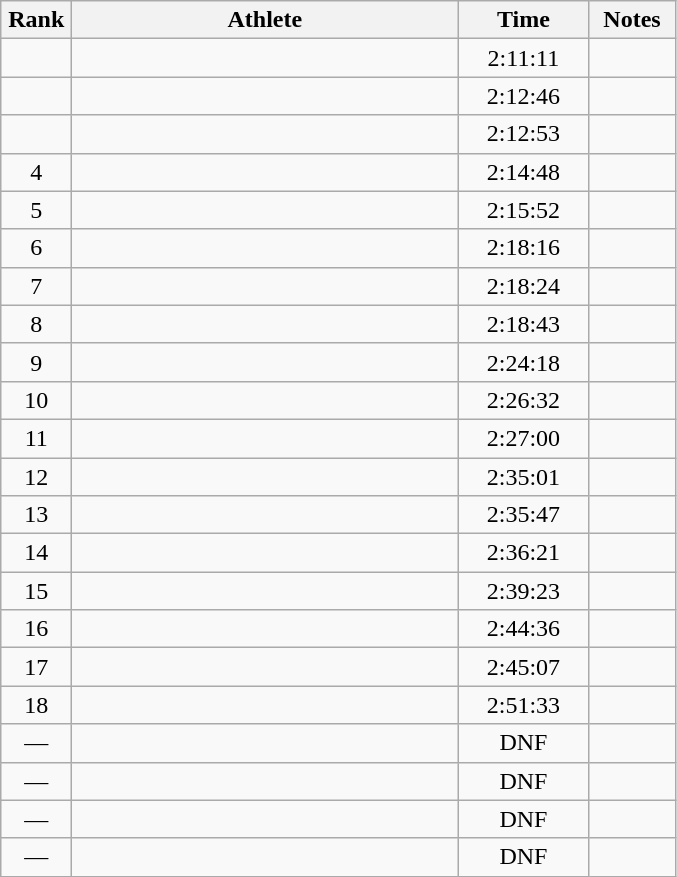<table class="wikitable" style="text-align:center">
<tr>
<th width=40>Rank</th>
<th width=250>Athlete</th>
<th width=80>Time</th>
<th width=50>Notes</th>
</tr>
<tr>
<td></td>
<td align=left></td>
<td>2:11:11</td>
<td></td>
</tr>
<tr>
<td></td>
<td align=left></td>
<td>2:12:46</td>
<td></td>
</tr>
<tr>
<td></td>
<td align=left></td>
<td>2:12:53</td>
<td></td>
</tr>
<tr>
<td>4</td>
<td align=left></td>
<td>2:14:48</td>
<td></td>
</tr>
<tr>
<td>5</td>
<td align=left></td>
<td>2:15:52</td>
<td></td>
</tr>
<tr>
<td>6</td>
<td align=left></td>
<td>2:18:16</td>
<td></td>
</tr>
<tr>
<td>7</td>
<td align=left></td>
<td>2:18:24</td>
<td></td>
</tr>
<tr>
<td>8</td>
<td align=left></td>
<td>2:18:43</td>
<td></td>
</tr>
<tr>
<td>9</td>
<td align=left></td>
<td>2:24:18</td>
<td></td>
</tr>
<tr>
<td>10</td>
<td align=left></td>
<td>2:26:32</td>
<td></td>
</tr>
<tr>
<td>11</td>
<td align=left></td>
<td>2:27:00</td>
<td></td>
</tr>
<tr>
<td>12</td>
<td align=left></td>
<td>2:35:01</td>
<td></td>
</tr>
<tr>
<td>13</td>
<td align=left></td>
<td>2:35:47</td>
<td></td>
</tr>
<tr>
<td>14</td>
<td align=left></td>
<td>2:36:21</td>
<td></td>
</tr>
<tr>
<td>15</td>
<td align=left></td>
<td>2:39:23</td>
<td></td>
</tr>
<tr>
<td>16</td>
<td align=left></td>
<td>2:44:36</td>
<td></td>
</tr>
<tr>
<td>17</td>
<td align=left></td>
<td>2:45:07</td>
<td></td>
</tr>
<tr>
<td>18</td>
<td align=left></td>
<td>2:51:33</td>
<td></td>
</tr>
<tr>
<td>—</td>
<td align=left></td>
<td>DNF</td>
<td></td>
</tr>
<tr>
<td>—</td>
<td align=left></td>
<td>DNF</td>
<td></td>
</tr>
<tr>
<td>—</td>
<td align=left></td>
<td>DNF</td>
<td></td>
</tr>
<tr>
<td>—</td>
<td align=left></td>
<td>DNF</td>
<td></td>
</tr>
</table>
